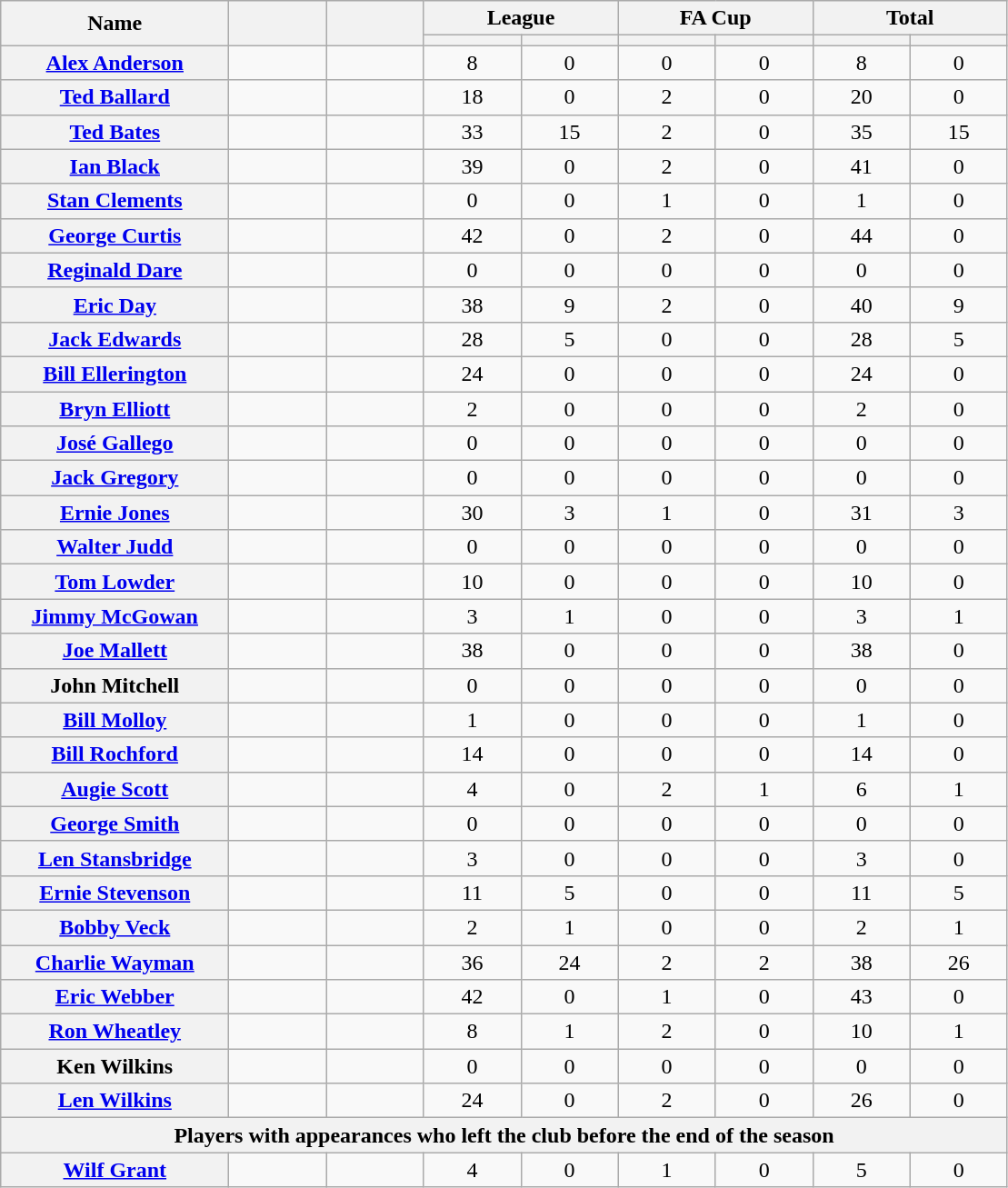<table class="wikitable plainrowheaders" style="text-align:center;">
<tr>
<th scope="col" rowspan="2" style="width:10em;">Name</th>
<th scope="col" rowspan="2" style="width:4em;"></th>
<th scope="col" rowspan="2" style="width:4em;"></th>
<th scope="col" colspan="2">League</th>
<th scope="col" colspan="2">FA Cup</th>
<th scope="col" colspan="2">Total</th>
</tr>
<tr>
<th scope="col" style="width:4em;"></th>
<th scope="col" style="width:4em;"></th>
<th scope="col" style="width:4em;"></th>
<th scope="col" style="width:4em;"></th>
<th scope="col" style="width:4em;"></th>
<th scope="col" style="width:4em;"></th>
</tr>
<tr>
<th scope="row"><a href='#'>Alex Anderson</a></th>
<td></td>
<td></td>
<td>8</td>
<td>0</td>
<td>0</td>
<td>0</td>
<td>8</td>
<td>0</td>
</tr>
<tr>
<th scope="row"><a href='#'>Ted Ballard</a></th>
<td></td>
<td></td>
<td>18</td>
<td>0</td>
<td>2</td>
<td>0</td>
<td>20</td>
<td>0</td>
</tr>
<tr>
<th scope="row"><a href='#'>Ted Bates</a></th>
<td></td>
<td></td>
<td>33</td>
<td>15</td>
<td>2</td>
<td>0</td>
<td>35</td>
<td>15</td>
</tr>
<tr>
<th scope="row"><a href='#'>Ian Black</a></th>
<td></td>
<td></td>
<td>39</td>
<td>0</td>
<td>2</td>
<td>0</td>
<td>41</td>
<td>0</td>
</tr>
<tr>
<th scope="row"><a href='#'>Stan Clements</a></th>
<td></td>
<td></td>
<td>0</td>
<td>0</td>
<td>1</td>
<td>0</td>
<td>1</td>
<td>0</td>
</tr>
<tr>
<th scope="row"><a href='#'>George Curtis</a></th>
<td></td>
<td></td>
<td>42</td>
<td>0</td>
<td>2</td>
<td>0</td>
<td>44</td>
<td>0</td>
</tr>
<tr>
<th scope="row"><a href='#'>Reginald Dare</a></th>
<td></td>
<td></td>
<td>0</td>
<td>0</td>
<td>0</td>
<td>0</td>
<td>0</td>
<td>0</td>
</tr>
<tr>
<th scope="row"><a href='#'>Eric Day</a></th>
<td></td>
<td></td>
<td>38</td>
<td>9</td>
<td>2</td>
<td>0</td>
<td>40</td>
<td>9</td>
</tr>
<tr>
<th scope="row"><a href='#'>Jack Edwards</a></th>
<td></td>
<td></td>
<td>28</td>
<td>5</td>
<td>0</td>
<td>0</td>
<td>28</td>
<td>5</td>
</tr>
<tr>
<th scope="row"><a href='#'>Bill Ellerington</a></th>
<td></td>
<td></td>
<td>24</td>
<td>0</td>
<td>0</td>
<td>0</td>
<td>24</td>
<td>0</td>
</tr>
<tr>
<th scope="row"><a href='#'>Bryn Elliott</a></th>
<td></td>
<td></td>
<td>2</td>
<td>0</td>
<td>0</td>
<td>0</td>
<td>2</td>
<td>0</td>
</tr>
<tr>
<th scope="row"><a href='#'>José Gallego</a></th>
<td></td>
<td></td>
<td>0</td>
<td>0</td>
<td>0</td>
<td>0</td>
<td>0</td>
<td>0</td>
</tr>
<tr>
<th scope="row"><a href='#'>Jack Gregory</a></th>
<td></td>
<td></td>
<td>0</td>
<td>0</td>
<td>0</td>
<td>0</td>
<td>0</td>
<td>0</td>
</tr>
<tr>
<th scope="row"><a href='#'>Ernie Jones</a></th>
<td></td>
<td></td>
<td>30</td>
<td>3</td>
<td>1</td>
<td>0</td>
<td>31</td>
<td>3</td>
</tr>
<tr>
<th scope="row"><a href='#'>Walter Judd</a></th>
<td></td>
<td></td>
<td>0</td>
<td>0</td>
<td>0</td>
<td>0</td>
<td>0</td>
<td>0</td>
</tr>
<tr>
<th scope="row"><a href='#'>Tom Lowder</a></th>
<td></td>
<td></td>
<td>10</td>
<td>0</td>
<td>0</td>
<td>0</td>
<td>10</td>
<td>0</td>
</tr>
<tr>
<th scope="row"><a href='#'>Jimmy McGowan</a></th>
<td></td>
<td></td>
<td>3</td>
<td>1</td>
<td>0</td>
<td>0</td>
<td>3</td>
<td>1</td>
</tr>
<tr>
<th scope="row"><a href='#'>Joe Mallett</a></th>
<td></td>
<td></td>
<td>38</td>
<td>0</td>
<td>0</td>
<td>0</td>
<td>38</td>
<td>0</td>
</tr>
<tr>
<th scope="row">John Mitchell</th>
<td></td>
<td></td>
<td>0</td>
<td>0</td>
<td>0</td>
<td>0</td>
<td>0</td>
<td>0</td>
</tr>
<tr>
<th scope="row"><a href='#'>Bill Molloy</a></th>
<td></td>
<td></td>
<td>1</td>
<td>0</td>
<td>0</td>
<td>0</td>
<td>1</td>
<td>0</td>
</tr>
<tr>
<th scope="row"><a href='#'>Bill Rochford</a></th>
<td></td>
<td></td>
<td>14</td>
<td>0</td>
<td>0</td>
<td>0</td>
<td>14</td>
<td>0</td>
</tr>
<tr>
<th scope="row"><a href='#'>Augie Scott</a></th>
<td></td>
<td></td>
<td>4</td>
<td>0</td>
<td>2</td>
<td>1</td>
<td>6</td>
<td>1</td>
</tr>
<tr>
<th scope="row"><a href='#'>George Smith</a></th>
<td></td>
<td></td>
<td>0</td>
<td>0</td>
<td>0</td>
<td>0</td>
<td>0</td>
<td>0</td>
</tr>
<tr>
<th scope="row"><a href='#'>Len Stansbridge</a></th>
<td></td>
<td></td>
<td>3</td>
<td>0</td>
<td>0</td>
<td>0</td>
<td>3</td>
<td>0</td>
</tr>
<tr>
<th scope="row"><a href='#'>Ernie Stevenson</a></th>
<td></td>
<td></td>
<td>11</td>
<td>5</td>
<td>0</td>
<td>0</td>
<td>11</td>
<td>5</td>
</tr>
<tr>
<th scope="row"><a href='#'>Bobby Veck</a></th>
<td></td>
<td></td>
<td>2</td>
<td>1</td>
<td>0</td>
<td>0</td>
<td>2</td>
<td>1</td>
</tr>
<tr>
<th scope="row"><a href='#'>Charlie Wayman</a></th>
<td></td>
<td></td>
<td>36</td>
<td>24</td>
<td>2</td>
<td>2</td>
<td>38</td>
<td>26</td>
</tr>
<tr>
<th scope="row"><a href='#'>Eric Webber</a></th>
<td></td>
<td></td>
<td>42</td>
<td>0</td>
<td>1</td>
<td>0</td>
<td>43</td>
<td>0</td>
</tr>
<tr>
<th scope="row"><a href='#'>Ron Wheatley</a></th>
<td></td>
<td></td>
<td>8</td>
<td>1</td>
<td>2</td>
<td>0</td>
<td>10</td>
<td>1</td>
</tr>
<tr>
<th scope="row">Ken Wilkins</th>
<td></td>
<td></td>
<td>0</td>
<td>0</td>
<td>0</td>
<td>0</td>
<td>0</td>
<td>0</td>
</tr>
<tr>
<th scope="row"><a href='#'>Len Wilkins</a></th>
<td></td>
<td></td>
<td>24</td>
<td>0</td>
<td>2</td>
<td>0</td>
<td>26</td>
<td>0</td>
</tr>
<tr>
<th scope="col" colspan="9">Players with appearances who left the club before the end of the season</th>
</tr>
<tr>
<th scope="row"><a href='#'>Wilf Grant</a></th>
<td></td>
<td></td>
<td>4</td>
<td>0</td>
<td>1</td>
<td>0</td>
<td>5</td>
<td>0</td>
</tr>
</table>
